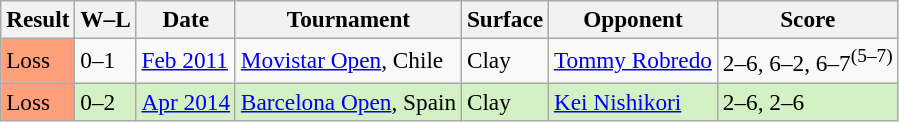<table class="sortable wikitable" style=font-size:97%>
<tr>
<th>Result</th>
<th>W–L</th>
<th>Date</th>
<th>Tournament</th>
<th>Surface</th>
<th>Opponent</th>
<th>Score</th>
</tr>
<tr>
<td bgcolor=ffa07a>Loss</td>
<td>0–1</td>
<td><a href='#'>Feb 2011</a></td>
<td><a href='#'>Movistar Open</a>, Chile</td>
<td>Clay</td>
<td> <a href='#'>Tommy Robredo</a></td>
<td>2–6, 6–2, 6–7<sup>(5–7)</sup></td>
</tr>
<tr style="background:#d4f1c5;">
<td bgcolor=ffa07a>Loss</td>
<td>0–2</td>
<td><a href='#'>Apr 2014</a></td>
<td><a href='#'>Barcelona Open</a>, Spain</td>
<td>Clay</td>
<td> <a href='#'>Kei Nishikori</a></td>
<td>2–6, 2–6</td>
</tr>
</table>
